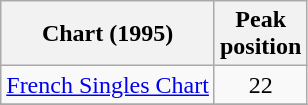<table class="wikitable sortable plainrowheaders">
<tr>
<th scope="col">Chart (1995)</th>
<th scope="col">Peak<br>position</th>
</tr>
<tr>
<td align="left"><a href='#'>French Singles Chart</a></td>
<td align="center">22</td>
</tr>
<tr>
</tr>
</table>
